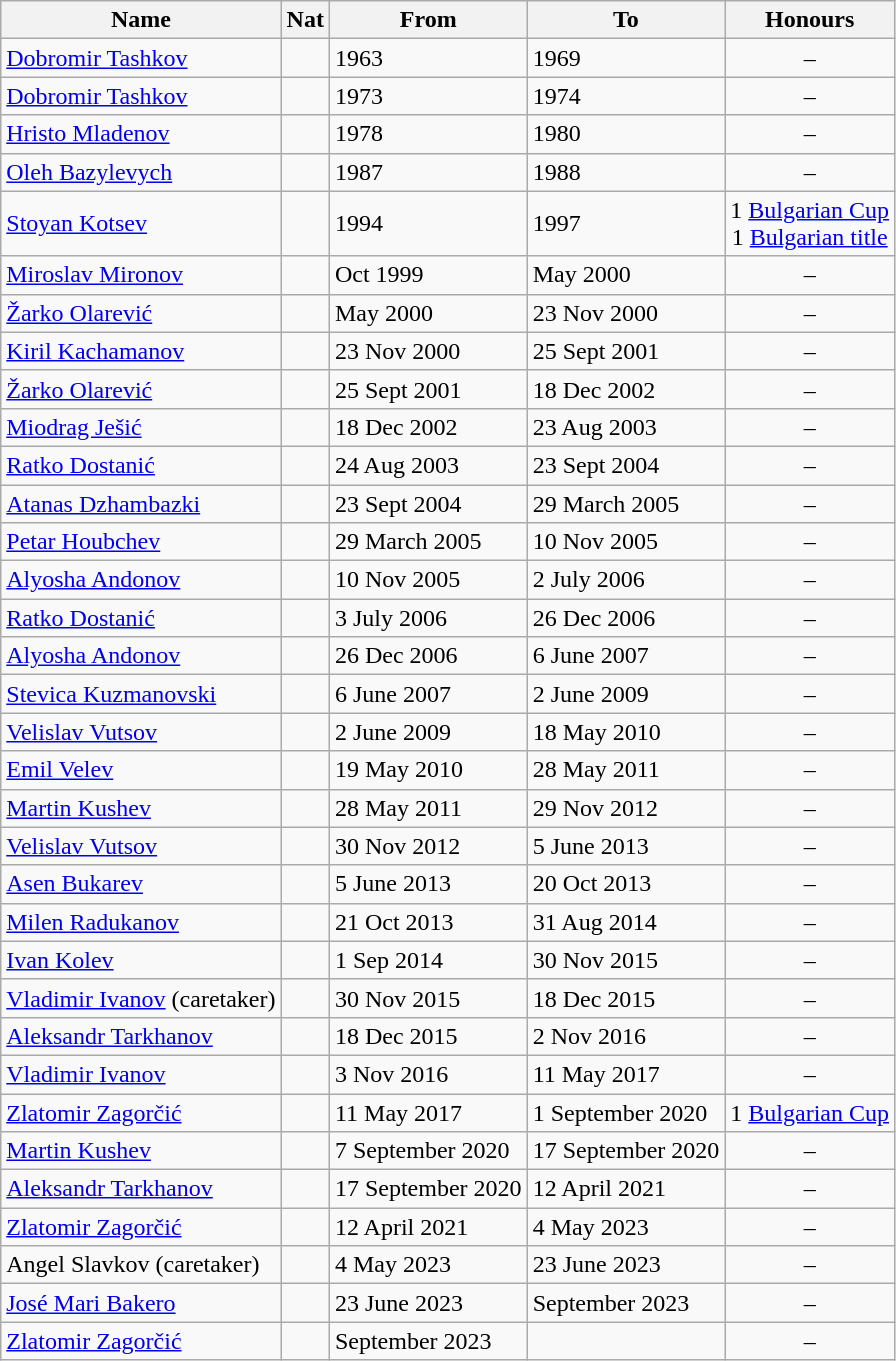<table class="wikitable" style="text-align: center">
<tr>
<th>Name</th>
<th>Nat</th>
<th>From</th>
<th>To</th>
<th>Honours</th>
</tr>
<tr>
<td align=left><a href='#'>Dobromir Tashkov</a></td>
<td></td>
<td align=left>1963</td>
<td align=left>1969</td>
<td>–</td>
</tr>
<tr>
<td align=left><a href='#'>Dobromir Tashkov</a></td>
<td></td>
<td align=left>1973</td>
<td align=left>1974</td>
<td>–</td>
</tr>
<tr>
<td align=left><a href='#'>Hristo Mladenov</a></td>
<td></td>
<td align=left>1978</td>
<td align=left>1980</td>
<td>–</td>
</tr>
<tr>
<td align=left><a href='#'>Oleh Bazylevych</a></td>
<td></td>
<td align=left>1987</td>
<td align=left>1988</td>
<td>–</td>
</tr>
<tr>
<td align=left><a href='#'>Stoyan Kotsev</a></td>
<td></td>
<td align=left>1994</td>
<td align=left>1997</td>
<td>1 <a href='#'>Bulgarian Cup</a><br>1 <a href='#'>Bulgarian title</a></td>
</tr>
<tr>
<td align=left><a href='#'>Miroslav Mironov</a></td>
<td></td>
<td align=left>Oct 1999</td>
<td align=left>May 2000</td>
<td>–</td>
</tr>
<tr>
<td align=left><a href='#'>Žarko Olarević</a></td>
<td></td>
<td align=left>May 2000</td>
<td align=left>23 Nov 2000</td>
<td>–</td>
</tr>
<tr>
<td align=left><a href='#'>Kiril Kachamanov</a></td>
<td></td>
<td align=left>23 Nov 2000</td>
<td align=left>25 Sept 2001</td>
<td>–</td>
</tr>
<tr>
<td align=left><a href='#'>Žarko Olarević</a></td>
<td></td>
<td align=left>25 Sept 2001</td>
<td align=left>18 Dec 2002</td>
<td>–</td>
</tr>
<tr>
<td align=left><a href='#'>Miodrag Ješić</a></td>
<td></td>
<td align=left>18 Dec 2002</td>
<td align=left>23 Aug 2003</td>
<td>–</td>
</tr>
<tr>
<td align=left><a href='#'>Ratko Dostanić</a></td>
<td></td>
<td align=left>24 Aug 2003</td>
<td align=left>23 Sept 2004</td>
<td>–</td>
</tr>
<tr>
<td align=left><a href='#'>Atanas Dzhambazki</a></td>
<td></td>
<td align=left>23 Sept 2004</td>
<td align=left>29 March 2005</td>
<td>–</td>
</tr>
<tr>
<td align=left><a href='#'>Petar Houbchev</a></td>
<td></td>
<td align=left>29 March 2005</td>
<td align=left>10 Nov 2005</td>
<td>–</td>
</tr>
<tr>
<td align=left><a href='#'>Alyosha Andonov</a></td>
<td></td>
<td align=left>10 Nov 2005</td>
<td align=left>2 July 2006</td>
<td>–</td>
</tr>
<tr>
<td align=left><a href='#'>Ratko Dostanić</a></td>
<td></td>
<td align=left>3 July 2006</td>
<td align=left>26 Dec 2006</td>
<td>–</td>
</tr>
<tr>
<td align=left><a href='#'>Alyosha Andonov</a></td>
<td></td>
<td align=left>26 Dec 2006</td>
<td align=left>6 June 2007</td>
<td>–</td>
</tr>
<tr>
<td align=left><a href='#'>Stevica Kuzmanovski</a></td>
<td></td>
<td align=left>6 June 2007</td>
<td align=left>2 June 2009</td>
<td>–</td>
</tr>
<tr>
<td align=left><a href='#'>Velislav Vutsov</a></td>
<td></td>
<td align=left>2 June 2009</td>
<td align=left>18 May 2010</td>
<td>–</td>
</tr>
<tr>
<td align=left><a href='#'>Emil Velev</a></td>
<td></td>
<td align=left>19 May 2010</td>
<td align=left>28 May 2011</td>
<td>–</td>
</tr>
<tr>
<td align=left><a href='#'>Martin Kushev</a></td>
<td></td>
<td align=left>28 May 2011</td>
<td align=left>29 Nov 2012</td>
<td>–</td>
</tr>
<tr>
<td align=left><a href='#'>Velislav Vutsov</a></td>
<td></td>
<td align=left>30 Nov 2012</td>
<td align=left>5 June 2013</td>
<td>–</td>
</tr>
<tr>
<td align=left><a href='#'>Asen Bukarev</a></td>
<td></td>
<td align=left>5 June 2013</td>
<td align=left>20 Oct 2013</td>
<td>–</td>
</tr>
<tr>
<td align=left><a href='#'>Milen Radukanov</a></td>
<td></td>
<td align=left>21 Oct 2013</td>
<td align=left>31 Aug 2014</td>
<td>–</td>
</tr>
<tr>
<td align=left><a href='#'>Ivan Kolev</a></td>
<td></td>
<td align=left>1 Sep 2014</td>
<td align=left>30 Nov 2015</td>
<td>–</td>
</tr>
<tr>
<td align=left><a href='#'>Vladimir Ivanov</a> (caretaker)</td>
<td></td>
<td align=left>30 Nov 2015</td>
<td align=left>18 Dec 2015</td>
<td>–</td>
</tr>
<tr>
<td align=left><a href='#'>Aleksandr Tarkhanov</a></td>
<td></td>
<td align=left>18 Dec 2015</td>
<td align=left>2 Nov 2016</td>
<td>–</td>
</tr>
<tr>
<td align=left><a href='#'>Vladimir Ivanov</a></td>
<td></td>
<td align=left>3 Nov 2016</td>
<td align=left>11 May 2017</td>
<td>–</td>
</tr>
<tr>
<td align=left><a href='#'>Zlatomir Zagorčić</a></td>
<td></td>
<td align=left>11 May 2017</td>
<td align=left>1 September 2020</td>
<td>1 <a href='#'>Bulgarian Cup</a></td>
</tr>
<tr>
<td align=left><a href='#'>Martin Kushev</a></td>
<td></td>
<td align=left>7 September 2020</td>
<td align=left>17 September 2020</td>
<td>–</td>
</tr>
<tr>
<td align=left><a href='#'>Aleksandr Tarkhanov</a></td>
<td></td>
<td align=left>17 September 2020</td>
<td align=left>12 April 2021</td>
<td>–</td>
</tr>
<tr>
<td align=left><a href='#'>Zlatomir Zagorčić</a></td>
<td></td>
<td align=left>12 April 2021</td>
<td align=left>4 May 2023</td>
<td>–</td>
</tr>
<tr>
<td align=left>Angel Slavkov (caretaker)</td>
<td></td>
<td align=left>4 May 2023</td>
<td align=left>23 June 2023</td>
<td>–</td>
</tr>
<tr>
<td align=left><a href='#'>José Mari Bakero</a></td>
<td></td>
<td align=left>23 June 2023</td>
<td align=left>September 2023</td>
<td>–</td>
</tr>
<tr>
<td align=left><a href='#'>Zlatomir Zagorčić</a></td>
<td></td>
<td align=left>September 2023</td>
<td align=left></td>
<td>–</td>
</tr>
</table>
